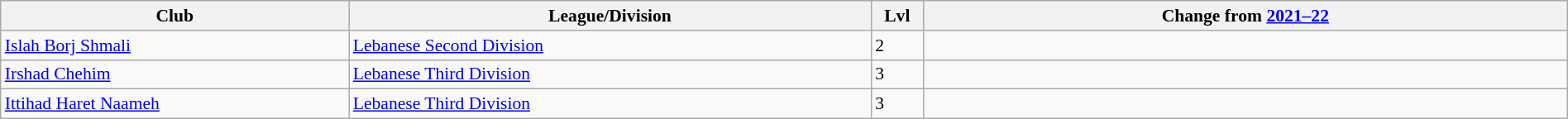<table class="wikitable sortable" width="100%" style="font-size:90%">
<tr>
<th width="20%">Club</th>
<th width="30%">League/Division</th>
<th width="3%">Lvl</th>
<th width="37%">Change from <a href='#'>2021–22</a></th>
</tr>
<tr>
<td><a href='#'>Islah Borj Shmali</a></td>
<td><a href='#'>Lebanese Second Division</a></td>
<td>2</td>
<td></td>
</tr>
<tr>
<td><a href='#'>Irshad Chehim</a></td>
<td><a href='#'>Lebanese Third Division</a></td>
<td>3</td>
<td></td>
</tr>
<tr>
<td><a href='#'>Ittihad Haret Naameh</a></td>
<td><a href='#'>Lebanese Third Division</a></td>
<td>3</td>
<td></td>
</tr>
</table>
